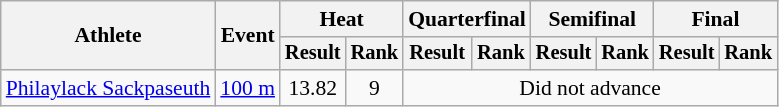<table class=wikitable style="font-size:90%">
<tr>
<th rowspan="2">Athlete</th>
<th rowspan="2">Event</th>
<th colspan="2">Heat</th>
<th colspan="2">Quarterfinal</th>
<th colspan="2">Semifinal</th>
<th colspan="2">Final</th>
</tr>
<tr style="font-size:95%">
<th>Result</th>
<th>Rank</th>
<th>Result</th>
<th>Rank</th>
<th>Result</th>
<th>Rank</th>
<th>Result</th>
<th>Rank</th>
</tr>
<tr align=center>
<td align=left><a href='#'>Philaylack Sackpaseuth</a></td>
<td align=left><a href='#'>100 m</a></td>
<td>13.82</td>
<td>9</td>
<td colspan=6>Did not advance</td>
</tr>
</table>
